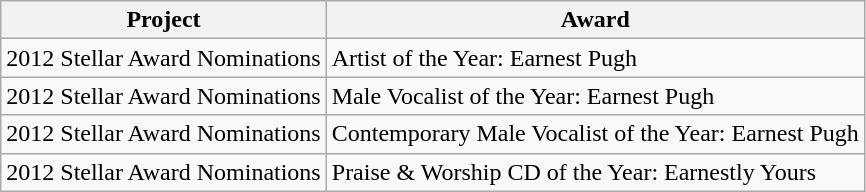<table class="wikitable">
<tr>
<th>Project</th>
<th>Award</th>
</tr>
<tr>
<td>2012 Stellar Award Nominations</td>
<td>Artist of the Year: Earnest Pugh</td>
</tr>
<tr>
<td>2012 Stellar Award Nominations</td>
<td>Male Vocalist of the Year: Earnest Pugh</td>
</tr>
<tr>
<td>2012 Stellar Award Nominations</td>
<td>Contemporary Male Vocalist of the Year: Earnest Pugh</td>
</tr>
<tr>
<td>2012 Stellar Award Nominations</td>
<td>Praise & Worship CD of the Year: Earnestly Yours</td>
</tr>
</table>
